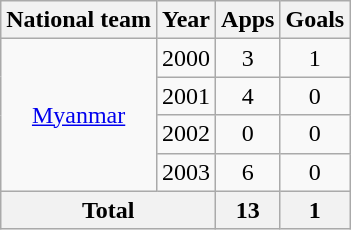<table class="wikitable" style="text-align:center">
<tr>
<th>National team</th>
<th>Year</th>
<th>Apps</th>
<th>Goals</th>
</tr>
<tr>
<td rowspan="4"><a href='#'>Myanmar</a></td>
<td>2000</td>
<td>3</td>
<td>1</td>
</tr>
<tr>
<td>2001</td>
<td>4</td>
<td>0</td>
</tr>
<tr>
<td>2002</td>
<td>0</td>
<td>0</td>
</tr>
<tr>
<td>2003</td>
<td>6</td>
<td>0</td>
</tr>
<tr>
<th colspan=2>Total</th>
<th>13</th>
<th>1</th>
</tr>
</table>
